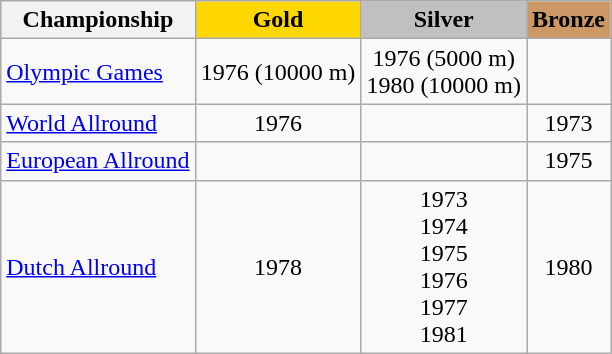<table class="wikitable">
<tr>
<th>Championship</th>
<td align=center bgcolor=gold><strong>Gold </strong></td>
<td align=center bgcolor=silver><strong>Silver</strong></td>
<td align=center bgcolor=cc9966><strong>Bronze</strong></td>
</tr>
<tr align="center">
<td align="left"><a href='#'>Olympic Games</a></td>
<td>1976 (10000 m)</td>
<td>1976 (5000 m) <br> 1980 (10000 m)</td>
<td></td>
</tr>
<tr align="center">
<td align="left"><a href='#'>World Allround</a></td>
<td>1976</td>
<td></td>
<td>1973</td>
</tr>
<tr align="center">
<td align="left"><a href='#'>European Allround</a></td>
<td></td>
<td></td>
<td>1975</td>
</tr>
<tr align="center">
<td align="left"><a href='#'>Dutch Allround</a></td>
<td>1978</td>
<td>1973 <br> 1974 <br> 1975 <br> 1976 <br> 1977 <br> 1981</td>
<td>1980</td>
</tr>
</table>
